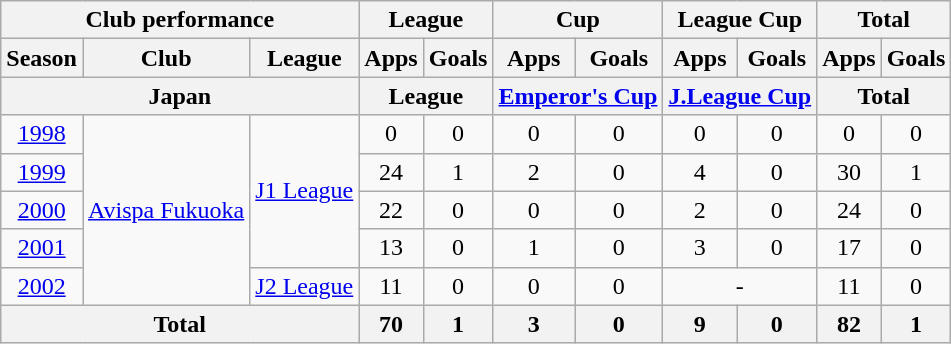<table class="wikitable" style="text-align:center;">
<tr>
<th colspan=3>Club performance</th>
<th colspan=2>League</th>
<th colspan=2>Cup</th>
<th colspan=2>League Cup</th>
<th colspan=2>Total</th>
</tr>
<tr>
<th>Season</th>
<th>Club</th>
<th>League</th>
<th>Apps</th>
<th>Goals</th>
<th>Apps</th>
<th>Goals</th>
<th>Apps</th>
<th>Goals</th>
<th>Apps</th>
<th>Goals</th>
</tr>
<tr>
<th colspan=3>Japan</th>
<th colspan=2>League</th>
<th colspan=2><a href='#'>Emperor's Cup</a></th>
<th colspan=2><a href='#'>J.League Cup</a></th>
<th colspan=2>Total</th>
</tr>
<tr>
<td><a href='#'>1998</a></td>
<td rowspan="5"><a href='#'>Avispa Fukuoka</a></td>
<td rowspan="4"><a href='#'>J1 League</a></td>
<td>0</td>
<td>0</td>
<td>0</td>
<td>0</td>
<td>0</td>
<td>0</td>
<td>0</td>
<td>0</td>
</tr>
<tr>
<td><a href='#'>1999</a></td>
<td>24</td>
<td>1</td>
<td>2</td>
<td>0</td>
<td>4</td>
<td>0</td>
<td>30</td>
<td>1</td>
</tr>
<tr>
<td><a href='#'>2000</a></td>
<td>22</td>
<td>0</td>
<td>0</td>
<td>0</td>
<td>2</td>
<td>0</td>
<td>24</td>
<td>0</td>
</tr>
<tr>
<td><a href='#'>2001</a></td>
<td>13</td>
<td>0</td>
<td>1</td>
<td>0</td>
<td>3</td>
<td>0</td>
<td>17</td>
<td>0</td>
</tr>
<tr>
<td><a href='#'>2002</a></td>
<td><a href='#'>J2 League</a></td>
<td>11</td>
<td>0</td>
<td>0</td>
<td>0</td>
<td colspan="2">-</td>
<td>11</td>
<td>0</td>
</tr>
<tr>
<th colspan=3>Total</th>
<th>70</th>
<th>1</th>
<th>3</th>
<th>0</th>
<th>9</th>
<th>0</th>
<th>82</th>
<th>1</th>
</tr>
</table>
